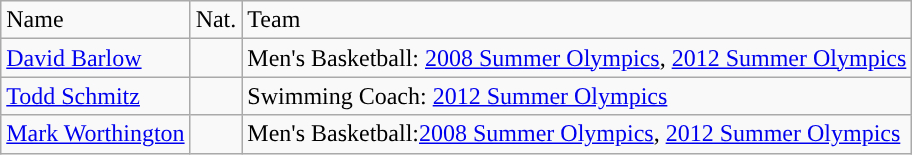<table class="wikitable sortable">
<tr>
<td>Name</td>
<td>Nat.</td>
<td>Team</td>
</tr>
<tr>
<td><a href='#'>David Barlow</a></td>
<td></td>
<td>Men's Basketball: <a href='#'>2008 Summer Olympics</a>, <a href='#'>2012 Summer Olympics</a></td>
</tr>
<tr>
<td><a href='#'>Todd Schmitz</a></td>
<td></td>
<td>Swimming Coach: <a href='#'>2012 Summer Olympics</a></td>
</tr>
<tr>
<td><a href='#'>Mark Worthington</a></td>
<td></td>
<td>Men's Basketball:<a href='#'>2008 Summer Olympics</a>, <a href='#'>2012 Summer Olympics</a></td>
</tr>
</table>
